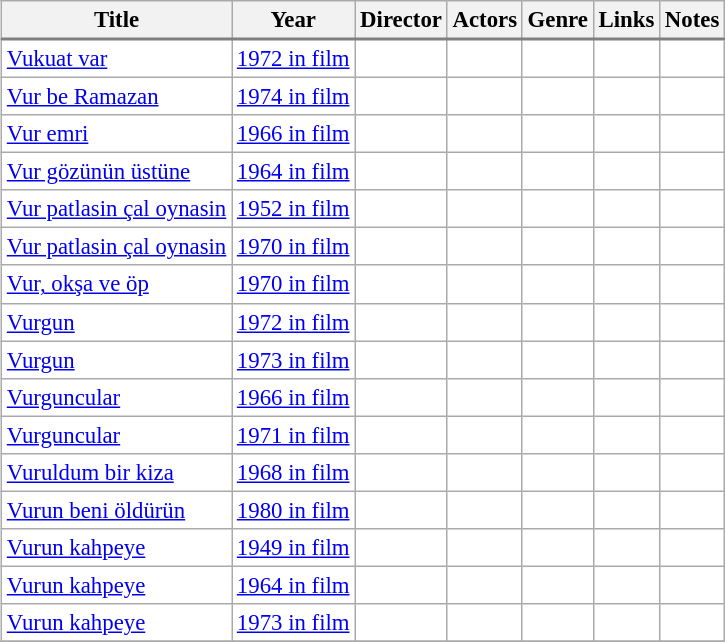<table class="sortable wikitable" align=left border=1 cellpadding=6 cellspacing=0 style="margin: 0 0 0 1em; background: #ffffff; border: 1px #aaaaaa solid; border-collapse: collapse; text-align:left; font-size: 95%;">
<tr style="text-align:center; background: #efefef; border-bottom:2px solid gray;">
<th>Title</th>
<th>Year</th>
<th>Director</th>
<th>Actors</th>
<th>Genre</th>
<th>Links</th>
<th>Notes</th>
</tr>
<tr>
<td><a href='#'>Vukuat var</a></td>
<td><a href='#'>1972 in film</a></td>
<td></td>
<td></td>
<td></td>
<td></td>
<td></td>
</tr>
<tr>
<td><a href='#'>Vur be Ramazan</a></td>
<td><a href='#'>1974 in film</a></td>
<td></td>
<td></td>
<td></td>
<td></td>
<td></td>
</tr>
<tr>
<td><a href='#'>Vur emri</a></td>
<td><a href='#'>1966 in film</a></td>
<td></td>
<td></td>
<td></td>
<td></td>
<td></td>
</tr>
<tr>
<td><a href='#'>Vur gözünün üstüne</a></td>
<td><a href='#'>1964 in film</a></td>
<td></td>
<td></td>
<td></td>
<td></td>
<td></td>
</tr>
<tr>
<td><a href='#'>Vur patlasin çal oynasin</a></td>
<td><a href='#'>1952 in film</a></td>
<td></td>
<td></td>
<td></td>
<td></td>
<td></td>
</tr>
<tr>
<td><a href='#'>Vur patlasin çal oynasin</a></td>
<td><a href='#'>1970 in film</a></td>
<td></td>
<td></td>
<td></td>
<td></td>
<td></td>
</tr>
<tr>
<td><a href='#'>Vur, okşa ve öp</a></td>
<td><a href='#'>1970 in film</a></td>
<td></td>
<td></td>
<td></td>
<td></td>
<td></td>
</tr>
<tr>
<td><a href='#'>Vurgun</a></td>
<td><a href='#'>1972 in film</a></td>
<td></td>
<td></td>
<td></td>
<td></td>
<td></td>
</tr>
<tr>
<td><a href='#'>Vurgun</a></td>
<td><a href='#'>1973 in film</a></td>
<td></td>
<td></td>
<td></td>
<td></td>
<td></td>
</tr>
<tr>
<td><a href='#'>Vurguncular</a></td>
<td><a href='#'>1966 in film</a></td>
<td></td>
<td></td>
<td></td>
<td></td>
<td></td>
</tr>
<tr>
<td><a href='#'>Vurguncular</a></td>
<td><a href='#'>1971 in film</a></td>
<td></td>
<td></td>
<td></td>
<td></td>
<td></td>
</tr>
<tr>
<td><a href='#'>Vuruldum bir kiza</a></td>
<td><a href='#'>1968 in film</a></td>
<td></td>
<td></td>
<td></td>
<td></td>
<td></td>
</tr>
<tr>
<td><a href='#'>Vurun beni öldürün</a></td>
<td><a href='#'>1980 in film</a></td>
<td></td>
<td></td>
<td></td>
<td></td>
<td></td>
</tr>
<tr>
<td><a href='#'>Vurun kahpeye</a></td>
<td><a href='#'>1949 in film</a></td>
<td></td>
<td></td>
<td></td>
<td></td>
<td></td>
</tr>
<tr>
<td><a href='#'>Vurun kahpeye</a></td>
<td><a href='#'>1964 in film</a></td>
<td></td>
<td></td>
<td></td>
<td></td>
<td></td>
</tr>
<tr>
<td><a href='#'>Vurun kahpeye</a></td>
<td><a href='#'>1973 in film</a></td>
<td></td>
<td></td>
<td></td>
<td></td>
<td></td>
</tr>
<tr>
</tr>
</table>
